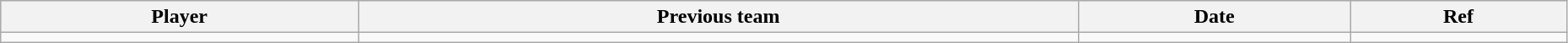<table class="wikitable" width=98%>
<tr style="background:#ddd; text-align:center;">
<th>Player</th>
<th>Previous team</th>
<th>Date</th>
<th>Ref</th>
</tr>
<tr>
<td></td>
<td></td>
<td></td>
<td></td>
</tr>
</table>
